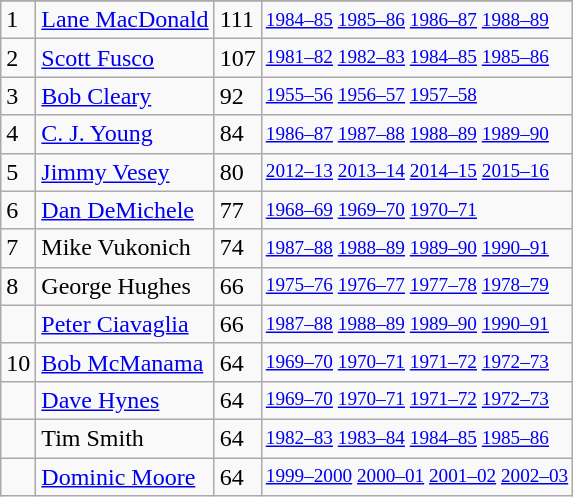<table class="wikitable">
<tr>
</tr>
<tr>
<td>1</td>
<td><a href='#'>Lane MacDonald</a></td>
<td>111</td>
<td style="font-size:80%;"><a href='#'>1984–85</a> <a href='#'>1985–86</a> <a href='#'>1986–87</a> <a href='#'>1988–89</a></td>
</tr>
<tr>
<td>2</td>
<td><a href='#'>Scott Fusco</a></td>
<td>107</td>
<td style="font-size:80%;"><a href='#'>1981–82</a> <a href='#'>1982–83</a> <a href='#'>1984–85</a> <a href='#'>1985–86</a></td>
</tr>
<tr>
<td>3</td>
<td><a href='#'>Bob Cleary</a></td>
<td>92</td>
<td style="font-size:80%;"><a href='#'>1955–56</a> <a href='#'>1956–57</a> <a href='#'>1957–58</a></td>
</tr>
<tr>
<td>4</td>
<td><a href='#'>C. J. Young</a></td>
<td>84</td>
<td style="font-size:80%;"><a href='#'>1986–87</a> <a href='#'>1987–88</a> <a href='#'>1988–89</a> <a href='#'>1989–90</a></td>
</tr>
<tr>
<td>5</td>
<td><a href='#'>Jimmy Vesey</a></td>
<td>80</td>
<td style="font-size:80%;"><a href='#'>2012–13</a> <a href='#'>2013–14</a> <a href='#'>2014–15</a> <a href='#'>2015–16</a></td>
</tr>
<tr>
<td>6</td>
<td><a href='#'>Dan DeMichele</a></td>
<td>77</td>
<td style="font-size:80%;"><a href='#'>1968–69</a> <a href='#'>1969–70</a> <a href='#'>1970–71</a></td>
</tr>
<tr>
<td>7</td>
<td>Mike Vukonich</td>
<td>74</td>
<td style="font-size:80%;"><a href='#'>1987–88</a> <a href='#'>1988–89</a> <a href='#'>1989–90</a> <a href='#'>1990–91</a></td>
</tr>
<tr>
<td>8</td>
<td>George Hughes</td>
<td>66</td>
<td style="font-size:80%;"><a href='#'>1975–76</a> <a href='#'>1976–77</a> <a href='#'>1977–78</a> <a href='#'>1978–79</a></td>
</tr>
<tr>
<td></td>
<td><a href='#'>Peter Ciavaglia</a></td>
<td>66</td>
<td style="font-size:80%;"><a href='#'>1987–88</a> <a href='#'>1988–89</a> <a href='#'>1989–90</a> <a href='#'>1990–91</a></td>
</tr>
<tr>
<td>10</td>
<td><a href='#'>Bob McManama</a></td>
<td>64</td>
<td style="font-size:80%;"><a href='#'>1969–70</a> <a href='#'>1970–71</a> <a href='#'>1971–72</a> <a href='#'>1972–73</a></td>
</tr>
<tr>
<td></td>
<td><a href='#'>Dave Hynes</a></td>
<td>64</td>
<td style="font-size:80%;"><a href='#'>1969–70</a> <a href='#'>1970–71</a> <a href='#'>1971–72</a> <a href='#'>1972–73</a></td>
</tr>
<tr>
<td></td>
<td>Tim Smith</td>
<td>64</td>
<td style="font-size:80%;"><a href='#'>1982–83</a> <a href='#'>1983–84</a> <a href='#'>1984–85</a> <a href='#'>1985–86</a></td>
</tr>
<tr>
<td></td>
<td><a href='#'>Dominic Moore</a></td>
<td>64</td>
<td style="font-size:80%;"><a href='#'>1999–2000</a> <a href='#'>2000–01</a> <a href='#'>2001–02</a> <a href='#'>2002–03</a></td>
</tr>
</table>
